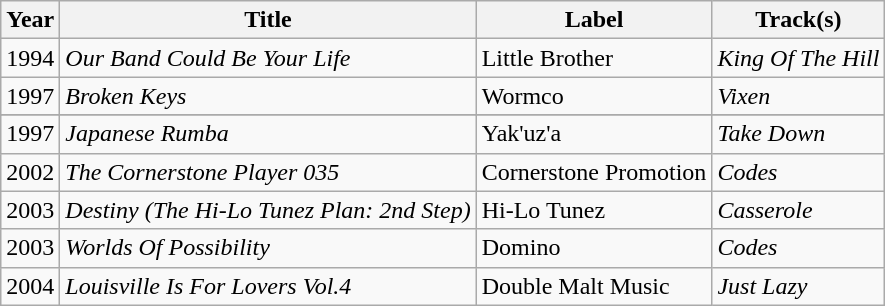<table class="wikitable">
<tr>
<th>Year</th>
<th>Title</th>
<th>Label</th>
<th>Track(s)</th>
</tr>
<tr>
<td>1994</td>
<td><em>Our Band Could Be Your Life</em></td>
<td>Little Brother</td>
<td><em>King Of The Hill</em></td>
</tr>
<tr>
<td>1997</td>
<td><em>Broken Keys</em></td>
<td>Wormco</td>
<td><em>Vixen</em></td>
</tr>
<tr>
</tr>
<tr>
<td>1997</td>
<td><em>Japanese Rumba</em></td>
<td>Yak'uz'a</td>
<td><em>Take Down</em></td>
</tr>
<tr>
<td>2002</td>
<td><em>The Cornerstone Player 035</em></td>
<td>Cornerstone Promotion</td>
<td><em>Codes</em></td>
</tr>
<tr>
<td>2003</td>
<td><em>Destiny (The Hi-Lo Tunez Plan: 2nd Step)</em></td>
<td>Hi-Lo Tunez</td>
<td><em>Casserole</em></td>
</tr>
<tr>
<td>2003</td>
<td><em>Worlds Of Possibility</em></td>
<td>Domino</td>
<td><em>Codes</em></td>
</tr>
<tr>
<td>2004</td>
<td><em>Louisville Is For Lovers Vol.4</em></td>
<td>Double Malt Music</td>
<td><em>Just Lazy</em></td>
</tr>
</table>
